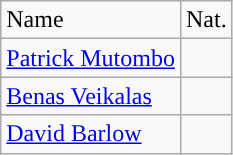<table class="wikitable">
<tr>
<td>Name</td>
<td>Nat.</td>
</tr>
<tr>
<td><a href='#'>Patrick Mutombo</a></td>
<td></td>
</tr>
<tr>
<td><a href='#'>Benas Veikalas</a></td>
<td></td>
</tr>
<tr>
<td><a href='#'>David Barlow</a></td>
<td></td>
</tr>
</table>
